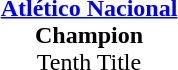<table cellspacing=0 width=100%>
<tr>
<td align=center><br></td>
</tr>
<tr>
<td align=center><strong><a href='#'>Atlético Nacional</a><br>Champion</strong><br> Tenth Title</td>
</tr>
</table>
